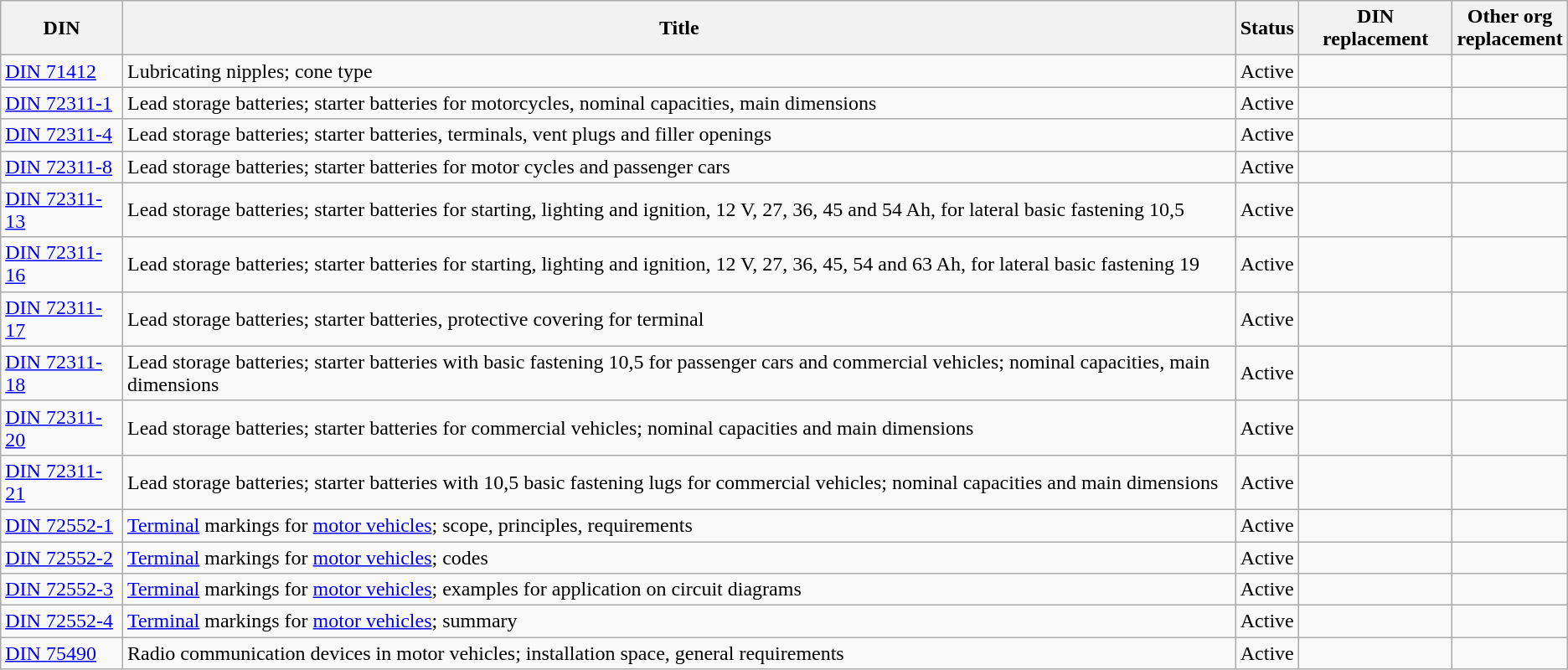<table class="wikitable sortable">
<tr>
<th>DIN</th>
<th>Title</th>
<th>Status</th>
<th>DIN replacement</th>
<th>Other org<br>replacement</th>
</tr>
<tr>
<td><a href='#'>DIN 71412</a></td>
<td>Lubricating nipples; cone type</td>
<td>Active</td>
<td></td>
<td></td>
</tr>
<tr>
<td><a href='#'>DIN 72311-1</a></td>
<td>Lead storage batteries; starter batteries for motorcycles, nominal capacities, main dimensions</td>
<td>Active</td>
<td></td>
<td></td>
</tr>
<tr>
<td><a href='#'>DIN 72311-4</a></td>
<td>Lead storage batteries; starter batteries, terminals, vent plugs and filler openings</td>
<td>Active</td>
<td></td>
<td></td>
</tr>
<tr>
<td><a href='#'>DIN 72311-8</a></td>
<td>Lead storage batteries; starter batteries for motor cycles and passenger cars</td>
<td>Active</td>
<td></td>
<td></td>
</tr>
<tr>
<td><a href='#'>DIN 72311-13</a></td>
<td>Lead storage batteries; starter batteries for starting, lighting and ignition, 12 V, 27, 36, 45 and 54 Ah, for lateral basic fastening 10,5</td>
<td>Active</td>
<td></td>
<td></td>
</tr>
<tr>
<td><a href='#'>DIN 72311-16</a></td>
<td>Lead storage batteries; starter batteries for starting, lighting and ignition, 12 V, 27, 36, 45, 54 and 63 Ah, for lateral basic fastening 19</td>
<td>Active</td>
<td></td>
<td></td>
</tr>
<tr>
<td><a href='#'>DIN 72311-17</a></td>
<td>Lead storage batteries; starter batteries, protective covering for terminal</td>
<td>Active</td>
<td></td>
<td></td>
</tr>
<tr>
<td><a href='#'>DIN 72311-18</a></td>
<td>Lead storage batteries; starter batteries with basic fastening 10,5 for passenger cars and commercial vehicles; nominal capacities, main dimensions</td>
<td>Active</td>
<td></td>
<td></td>
</tr>
<tr>
<td><a href='#'>DIN 72311-20</a></td>
<td>Lead storage batteries; starter batteries for commercial vehicles; nominal capacities and main dimensions</td>
<td>Active</td>
<td></td>
<td></td>
</tr>
<tr>
<td><a href='#'>DIN 72311-21</a></td>
<td>Lead storage batteries; starter batteries with 10,5 basic fastening lugs for commercial vehicles; nominal capacities and main dimensions</td>
<td>Active</td>
<td></td>
<td></td>
</tr>
<tr>
<td><a href='#'>DIN 72552-1</a></td>
<td><a href='#'>Terminal</a> markings for <a href='#'>motor vehicles</a>; scope, principles, requirements</td>
<td>Active</td>
<td></td>
<td></td>
</tr>
<tr>
<td><a href='#'>DIN 72552-2</a></td>
<td><a href='#'>Terminal</a> markings for <a href='#'>motor vehicles</a>; codes</td>
<td>Active</td>
<td></td>
<td></td>
</tr>
<tr>
<td><a href='#'>DIN 72552-3</a></td>
<td><a href='#'>Terminal</a> markings for <a href='#'>motor vehicles</a>; examples for application on circuit diagrams</td>
<td>Active</td>
<td></td>
<td></td>
</tr>
<tr>
<td><a href='#'>DIN 72552-4</a></td>
<td><a href='#'>Terminal</a> markings for <a href='#'>motor vehicles</a>; summary</td>
<td>Active</td>
<td></td>
<td></td>
</tr>
<tr>
<td><a href='#'>DIN 75490</a></td>
<td>Radio communication devices in motor vehicles; installation space, general requirements</td>
<td>Active</td>
<td></td>
<td></td>
</tr>
</table>
